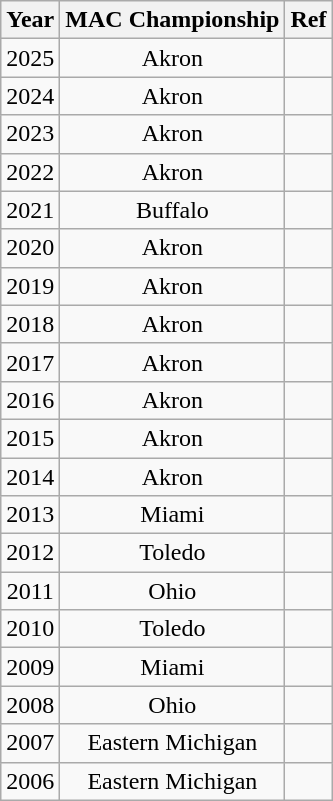<table class="wikitable" style="text-align:center" cellpadding=2 cellspacing=2>
<tr>
<th>Year</th>
<th>MAC Championship</th>
<th>Ref</th>
</tr>
<tr>
<td>2025</td>
<td>Akron</td>
<td></td>
</tr>
<tr>
<td>2024</td>
<td>Akron</td>
<td></td>
</tr>
<tr>
<td>2023</td>
<td>Akron</td>
<td></td>
</tr>
<tr>
<td>2022</td>
<td>Akron</td>
<td></td>
</tr>
<tr>
<td>2021</td>
<td>Buffalo</td>
<td></td>
</tr>
<tr>
<td>2020</td>
<td>Akron</td>
<td></td>
</tr>
<tr>
<td>2019</td>
<td>Akron</td>
<td></td>
</tr>
<tr>
<td>2018</td>
<td>Akron</td>
<td></td>
</tr>
<tr>
<td>2017</td>
<td>Akron</td>
<td></td>
</tr>
<tr>
<td>2016</td>
<td>Akron</td>
<td></td>
</tr>
<tr>
<td>2015</td>
<td>Akron</td>
<td></td>
</tr>
<tr>
<td>2014</td>
<td>Akron</td>
<td></td>
</tr>
<tr>
<td>2013</td>
<td>Miami</td>
<td></td>
</tr>
<tr>
<td>2012</td>
<td>Toledo</td>
<td></td>
</tr>
<tr>
<td>2011</td>
<td>Ohio</td>
<td></td>
</tr>
<tr>
<td>2010</td>
<td>Toledo</td>
<td></td>
</tr>
<tr>
<td>2009</td>
<td>Miami</td>
<td></td>
</tr>
<tr>
<td>2008</td>
<td>Ohio</td>
<td></td>
</tr>
<tr>
<td>2007</td>
<td>Eastern Michigan</td>
<td></td>
</tr>
<tr>
<td>2006</td>
<td>Eastern Michigan</td>
<td></td>
</tr>
</table>
